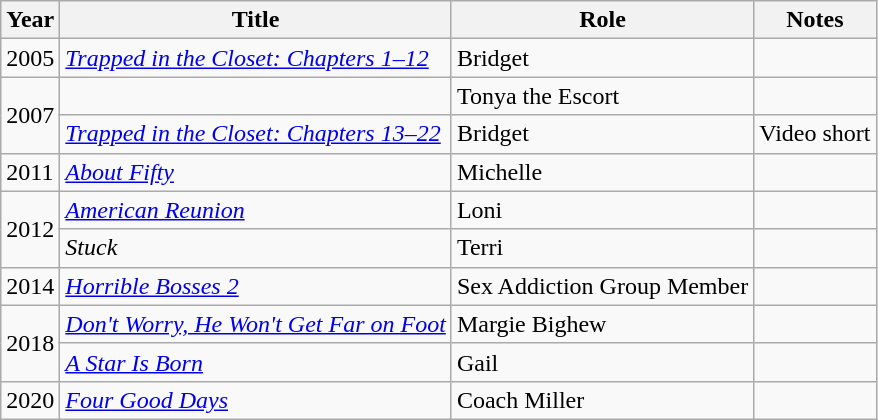<table class="wikitable sortable">
<tr>
<th>Year</th>
<th>Title</th>
<th>Role</th>
<th class="unsortable">Notes</th>
</tr>
<tr>
<td>2005</td>
<td><em><a href='#'>Trapped in the Closet: Chapters 1–12</a></em></td>
<td>Bridget</td>
<td></td>
</tr>
<tr>
<td rowspan=2>2007</td>
<td><em></em></td>
<td>Tonya the Escort</td>
<td></td>
</tr>
<tr>
<td><em><a href='#'>Trapped in the Closet: Chapters 13–22</a></em></td>
<td>Bridget</td>
<td>Video short</td>
</tr>
<tr>
<td>2011</td>
<td><em><a href='#'>About Fifty</a></em></td>
<td>Michelle</td>
<td></td>
</tr>
<tr>
<td rowspan=2>2012</td>
<td><em><a href='#'>American Reunion</a></em></td>
<td>Loni</td>
<td></td>
</tr>
<tr>
<td><em>Stuck</em></td>
<td>Terri</td>
<td></td>
</tr>
<tr>
<td>2014</td>
<td><em><a href='#'>Horrible Bosses 2</a></em></td>
<td>Sex Addiction Group Member</td>
<td></td>
</tr>
<tr>
<td rowspan=2>2018</td>
<td><em><a href='#'>Don't Worry, He Won't Get Far on Foot</a></em></td>
<td>Margie Bighew</td>
<td></td>
</tr>
<tr>
<td><em><a href='#'>A Star Is Born</a></em></td>
<td>Gail</td>
<td></td>
</tr>
<tr>
<td>2020</td>
<td><em><a href='#'>Four Good Days</a></em></td>
<td>Coach Miller</td>
<td></td>
</tr>
</table>
